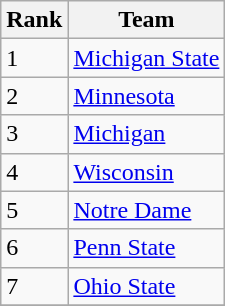<table class="wikitable">
<tr>
<th>Rank</th>
<th>Team</th>
</tr>
<tr>
<td>1</td>
<td><a href='#'>Michigan State</a></td>
</tr>
<tr>
<td>2</td>
<td><a href='#'>Minnesota</a></td>
</tr>
<tr>
<td>3</td>
<td><a href='#'>Michigan</a></td>
</tr>
<tr>
<td>4</td>
<td><a href='#'>Wisconsin</a></td>
</tr>
<tr>
<td>5</td>
<td><a href='#'>Notre Dame</a></td>
</tr>
<tr>
<td>6</td>
<td><a href='#'>Penn State</a></td>
</tr>
<tr>
<td>7</td>
<td><a href='#'>Ohio State</a></td>
</tr>
<tr>
</tr>
</table>
